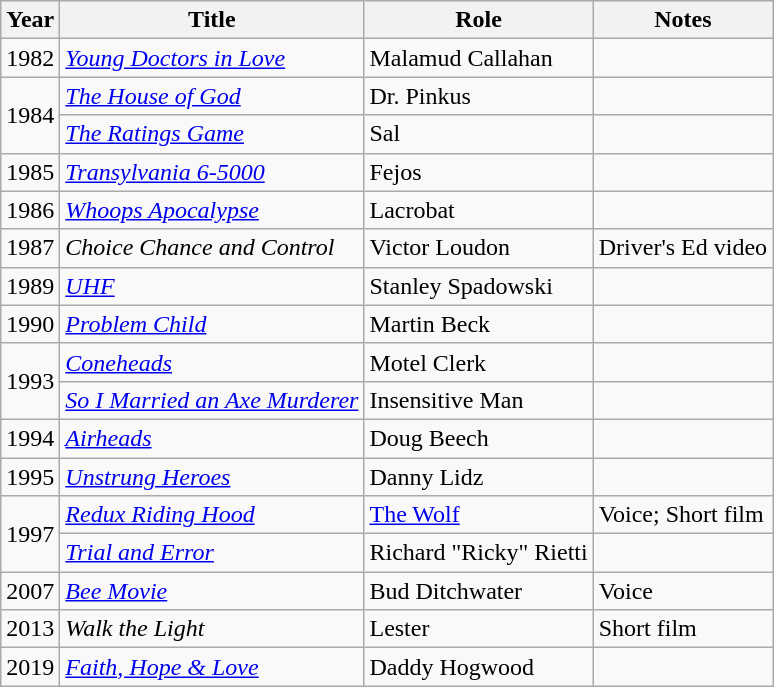<table class="wikitable sortable">
<tr>
<th>Year</th>
<th>Title</th>
<th>Role</th>
<th class="unsortable">Notes</th>
</tr>
<tr>
<td>1982</td>
<td><em><a href='#'>Young Doctors in Love</a></em></td>
<td>Malamud Callahan</td>
<td></td>
</tr>
<tr>
<td rowspan=2>1984</td>
<td><em><a href='#'>The House of God</a></em></td>
<td>Dr. Pinkus</td>
<td></td>
</tr>
<tr>
<td><em><a href='#'>The Ratings Game</a></em></td>
<td>Sal</td>
<td></td>
</tr>
<tr>
<td>1985</td>
<td><em><a href='#'>Transylvania 6-5000</a></em></td>
<td>Fejos</td>
<td></td>
</tr>
<tr>
<td>1986</td>
<td><em><a href='#'>Whoops Apocalypse</a></em></td>
<td>Lacrobat</td>
<td></td>
</tr>
<tr>
<td>1987</td>
<td><em>Choice Chance and Control</em></td>
<td>Victor Loudon</td>
<td>Driver's Ed video</td>
</tr>
<tr>
<td>1989</td>
<td><em><a href='#'>UHF</a></em></td>
<td>Stanley Spadowski</td>
<td></td>
</tr>
<tr>
<td>1990</td>
<td><em><a href='#'>Problem Child</a></em></td>
<td>Martin Beck</td>
<td></td>
</tr>
<tr>
<td rowspan=2>1993</td>
<td><em><a href='#'>Coneheads</a></em></td>
<td>Motel Clerk</td>
<td></td>
</tr>
<tr>
<td><em><a href='#'>So I Married an Axe Murderer</a></em></td>
<td>Insensitive Man</td>
<td></td>
</tr>
<tr>
<td>1994</td>
<td><em><a href='#'>Airheads</a></em></td>
<td>Doug Beech</td>
<td></td>
</tr>
<tr>
<td>1995</td>
<td><em><a href='#'>Unstrung Heroes</a></em></td>
<td>Danny Lidz</td>
<td></td>
</tr>
<tr>
<td rowspan=2>1997</td>
<td><em><a href='#'>Redux Riding Hood</a></em></td>
<td><a href='#'>The Wolf</a></td>
<td>Voice; Short film</td>
</tr>
<tr>
<td><em><a href='#'>Trial and Error</a></em></td>
<td>Richard "Ricky" Rietti</td>
<td></td>
</tr>
<tr>
<td>2007</td>
<td><em><a href='#'>Bee Movie</a></em></td>
<td>Bud Ditchwater</td>
<td>Voice</td>
</tr>
<tr>
<td>2013</td>
<td><em>Walk the Light</em></td>
<td>Lester</td>
<td>Short film</td>
</tr>
<tr>
<td>2019</td>
<td><em><a href='#'>Faith, Hope & Love</a></em></td>
<td>Daddy Hogwood</td>
<td></td>
</tr>
</table>
